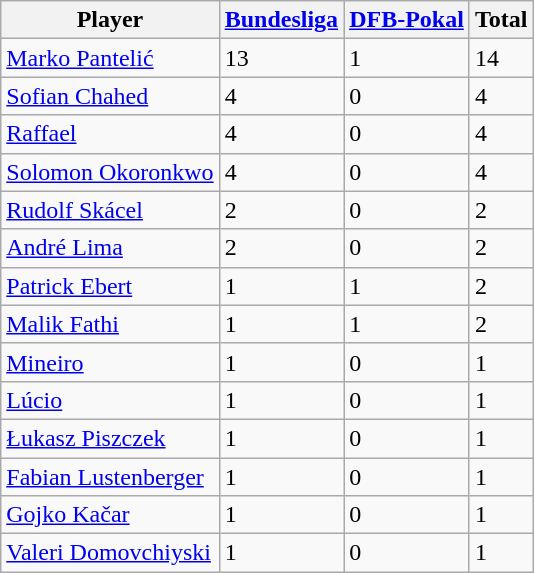<table class="wikitable sortable">
<tr>
<th>Player</th>
<th><a href='#'>Bundesliga</a></th>
<th><a href='#'>DFB-Pokal</a></th>
<th>Total</th>
</tr>
<tr>
<td> <a href='#'>Marko Pantelić</a></td>
<td>13</td>
<td>1</td>
<td>14</td>
</tr>
<tr>
<td> <a href='#'>Sofian Chahed</a></td>
<td>4</td>
<td>0</td>
<td>4</td>
</tr>
<tr>
<td> <a href='#'>Raffael</a></td>
<td>4</td>
<td>0</td>
<td>4</td>
</tr>
<tr>
<td> <a href='#'>Solomon Okoronkwo</a></td>
<td>4</td>
<td>0</td>
<td>4</td>
</tr>
<tr>
<td> <a href='#'>Rudolf Skácel</a></td>
<td>2</td>
<td>0</td>
<td>2</td>
</tr>
<tr>
<td> <a href='#'>André Lima</a></td>
<td>2</td>
<td>0</td>
<td>2</td>
</tr>
<tr>
<td> <a href='#'>Patrick Ebert</a></td>
<td>1</td>
<td>1</td>
<td>2</td>
</tr>
<tr>
<td> <a href='#'>Malik Fathi</a></td>
<td>1</td>
<td>1</td>
<td>2</td>
</tr>
<tr>
<td> <a href='#'>Mineiro</a></td>
<td>1</td>
<td>0</td>
<td>1</td>
</tr>
<tr>
<td> <a href='#'>Lúcio</a></td>
<td>1</td>
<td>0</td>
<td>1</td>
</tr>
<tr>
<td> <a href='#'>Łukasz Piszczek</a></td>
<td>1</td>
<td>0</td>
<td>1</td>
</tr>
<tr>
<td> <a href='#'>Fabian Lustenberger</a></td>
<td>1</td>
<td>0</td>
<td>1</td>
</tr>
<tr>
<td> <a href='#'>Gojko Kačar</a></td>
<td>1</td>
<td>0</td>
<td>1</td>
</tr>
<tr>
<td> <a href='#'>Valeri Domovchiyski</a></td>
<td>1</td>
<td>0</td>
<td>1</td>
</tr>
</table>
